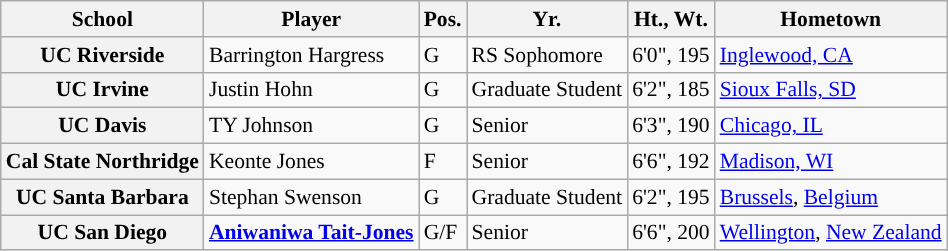<table class="wikitable" style="white-space:nowrap; font-size:90%;">
<tr>
<th>School</th>
<th>Player</th>
<th>Pos.</th>
<th>Yr.</th>
<th>Ht., Wt.</th>
<th>Hometown</th>
</tr>
<tr>
<th>UC Riverside</th>
<td>Barrington Hargress</td>
<td>G</td>
<td>RS Sophomore</td>
<td>6'0", 195</td>
<td><a href='#'>Inglewood, CA</a></td>
</tr>
<tr>
<th>UC Irvine</th>
<td>Justin Hohn</td>
<td>G</td>
<td>Graduate Student</td>
<td>6'2", 185</td>
<td><a href='#'>Sioux Falls, SD</a></td>
</tr>
<tr>
<th>UC Davis</th>
<td>TY Johnson</td>
<td>G</td>
<td>Senior</td>
<td>6'3", 190</td>
<td><a href='#'>Chicago, IL</a></td>
</tr>
<tr>
<th>Cal State Northridge</th>
<td>Keonte Jones</td>
<td>F</td>
<td>Senior</td>
<td>6'6", 192</td>
<td><a href='#'>Madison, WI</a></td>
</tr>
<tr>
<th>UC Santa Barbara</th>
<td>Stephan Swenson</td>
<td>G</td>
<td>Graduate Student</td>
<td>6'2", 195</td>
<td><a href='#'>Brussels</a>, <a href='#'>Belgium</a></td>
</tr>
<tr>
<th>UC San Diego</th>
<td><strong><a href='#'>Aniwaniwa Tait-Jones</a></strong></td>
<td>G/F</td>
<td>Senior</td>
<td>6'6", 200</td>
<td><a href='#'>Wellington</a>, <a href='#'>New Zealand</a></td>
</tr>
</table>
